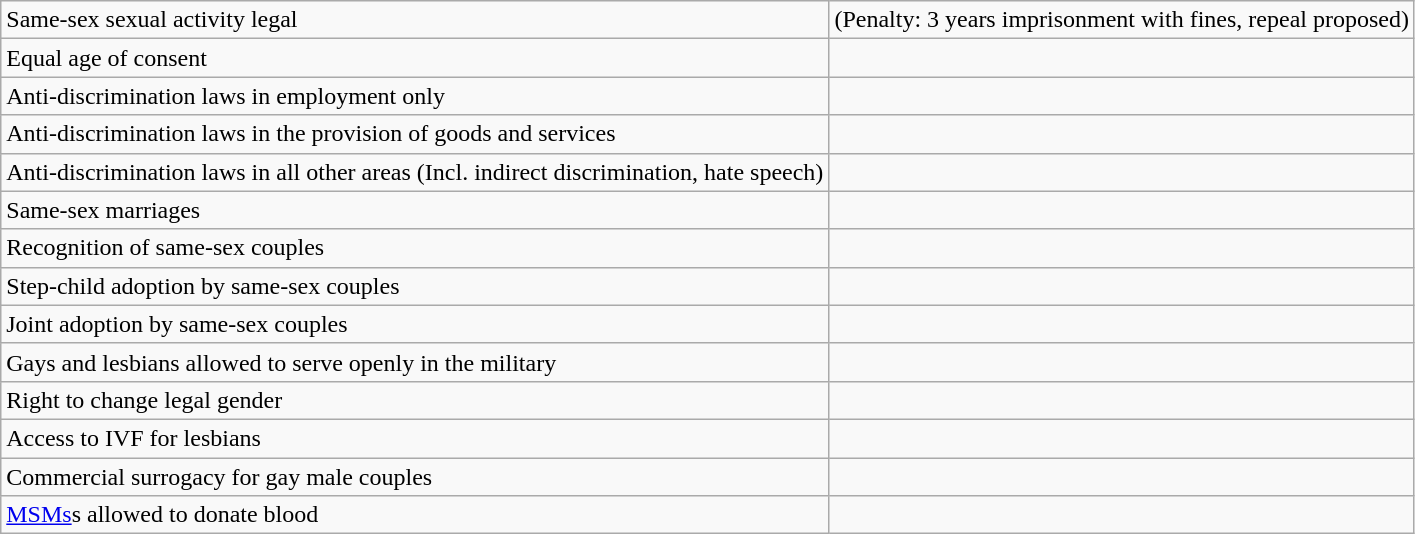<table class="wikitable">
<tr>
<td>Same-sex sexual activity legal</td>
<td> (Penalty: 3 years imprisonment with fines, repeal proposed)</td>
</tr>
<tr>
<td>Equal age of consent</td>
<td></td>
</tr>
<tr>
<td>Anti-discrimination laws in employment only</td>
<td></td>
</tr>
<tr>
<td>Anti-discrimination laws in the provision of goods and services</td>
<td></td>
</tr>
<tr>
<td>Anti-discrimination laws in all other areas (Incl. indirect discrimination, hate speech)</td>
<td></td>
</tr>
<tr>
<td>Same-sex marriages</td>
<td></td>
</tr>
<tr>
<td>Recognition of same-sex couples</td>
<td></td>
</tr>
<tr>
<td>Step-child adoption by same-sex couples</td>
<td></td>
</tr>
<tr>
<td>Joint adoption by same-sex couples</td>
<td></td>
</tr>
<tr>
<td>Gays and lesbians allowed to serve openly in the military</td>
<td></td>
</tr>
<tr>
<td>Right to change legal gender</td>
<td></td>
</tr>
<tr>
<td>Access to IVF for lesbians</td>
<td></td>
</tr>
<tr>
<td>Commercial surrogacy for gay male couples</td>
<td></td>
</tr>
<tr>
<td><a href='#'>MSMs</a>s allowed to donate blood</td>
<td></td>
</tr>
</table>
